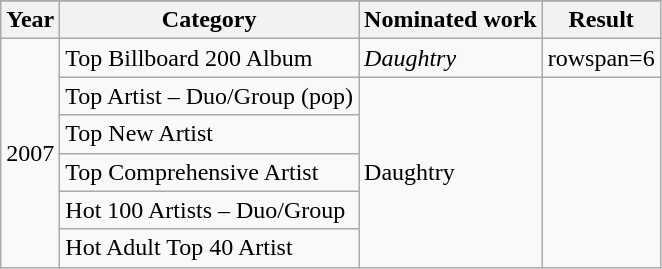<table class="wikitable">
<tr>
</tr>
<tr>
<th>Year</th>
<th>Category</th>
<th>Nominated work</th>
<th>Result</th>
</tr>
<tr>
<td rowspan=6>2007</td>
<td>Top Billboard 200 Album</td>
<td><em>Daughtry</em></td>
<td>rowspan=6 </td>
</tr>
<tr>
<td>Top Artist – Duo/Group (pop)</td>
<td rowspan=5>Daughtry</td>
</tr>
<tr>
<td>Top New Artist</td>
</tr>
<tr>
<td>Top Comprehensive Artist</td>
</tr>
<tr>
<td>Hot 100 Artists – Duo/Group</td>
</tr>
<tr>
<td>Hot Adult Top 40 Artist</td>
</tr>
</table>
